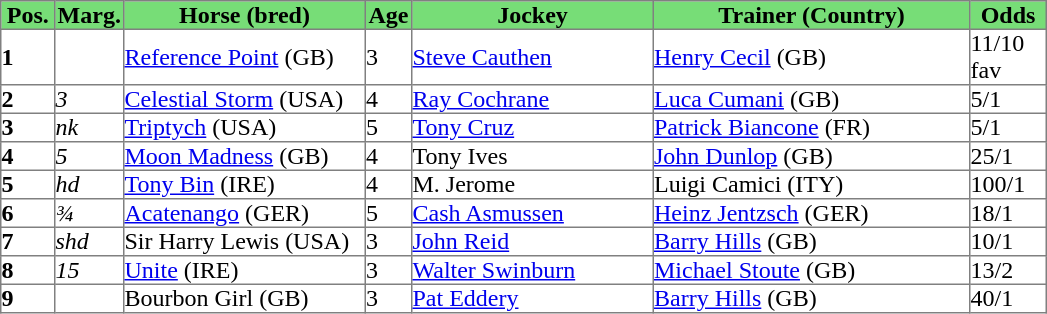<table class = "sortable" | border="1" cellpadding="0" style="border-collapse: collapse;">
<tr style="background:#7d7; text-align:center;">
<th style="width:35px;"><strong>Pos.</strong></th>
<th style="width:45px;"><strong>Marg.</strong></th>
<th style="width:160px;"><strong>Horse (bred)</strong></th>
<th style="width:30px;"><strong>Age</strong></th>
<th style="width:160px;"><strong>Jockey</strong></th>
<th style="width:210px;"><strong>Trainer (Country)</strong></th>
<th style="width:50px;"><strong>Odds</strong></th>
</tr>
<tr>
<td><strong>1</strong></td>
<td></td>
<td><a href='#'>Reference Point</a> (GB)</td>
<td>3</td>
<td><a href='#'>Steve Cauthen</a></td>
<td><a href='#'>Henry Cecil</a> (GB)</td>
<td>11/10 fav</td>
</tr>
<tr>
<td><strong>2</strong></td>
<td><em>3</em></td>
<td><a href='#'>Celestial Storm</a> (USA)</td>
<td>4</td>
<td><a href='#'>Ray Cochrane</a></td>
<td><a href='#'>Luca Cumani</a> (GB)</td>
<td>5/1</td>
</tr>
<tr>
<td><strong>3</strong></td>
<td><em>nk</em></td>
<td><a href='#'>Triptych</a> (USA)</td>
<td>5</td>
<td><a href='#'>Tony Cruz</a></td>
<td><a href='#'>Patrick Biancone</a> (FR)</td>
<td>5/1</td>
</tr>
<tr>
<td><strong>4</strong></td>
<td><em>5</em></td>
<td><a href='#'>Moon Madness</a> (GB)</td>
<td>4</td>
<td>Tony Ives</td>
<td><a href='#'>John Dunlop</a> (GB)</td>
<td>25/1</td>
</tr>
<tr>
<td><strong>5</strong></td>
<td><em>hd</em></td>
<td><a href='#'>Tony Bin</a> (IRE)</td>
<td>4</td>
<td>M. Jerome</td>
<td>Luigi Camici (ITY)</td>
<td>100/1</td>
</tr>
<tr>
<td><strong>6</strong></td>
<td><em>¾</em></td>
<td><a href='#'>Acatenango</a> (GER)</td>
<td>5</td>
<td><a href='#'>Cash Asmussen</a></td>
<td><a href='#'>Heinz Jentzsch</a> (GER)</td>
<td>18/1</td>
</tr>
<tr>
<td><strong>7</strong></td>
<td><em>shd</em></td>
<td>Sir Harry Lewis (USA)</td>
<td>3</td>
<td><a href='#'>John Reid</a></td>
<td><a href='#'>Barry Hills</a> (GB)</td>
<td>10/1</td>
</tr>
<tr>
<td><strong>8</strong></td>
<td><em>15</em></td>
<td><a href='#'>Unite</a> (IRE)</td>
<td>3</td>
<td><a href='#'>Walter Swinburn</a></td>
<td><a href='#'>Michael Stoute</a> (GB)</td>
<td>13/2</td>
</tr>
<tr>
<td><strong>9</strong></td>
<td></td>
<td>Bourbon Girl (GB)</td>
<td>3</td>
<td><a href='#'>Pat Eddery</a></td>
<td><a href='#'>Barry Hills</a> (GB)</td>
<td>40/1</td>
</tr>
</table>
